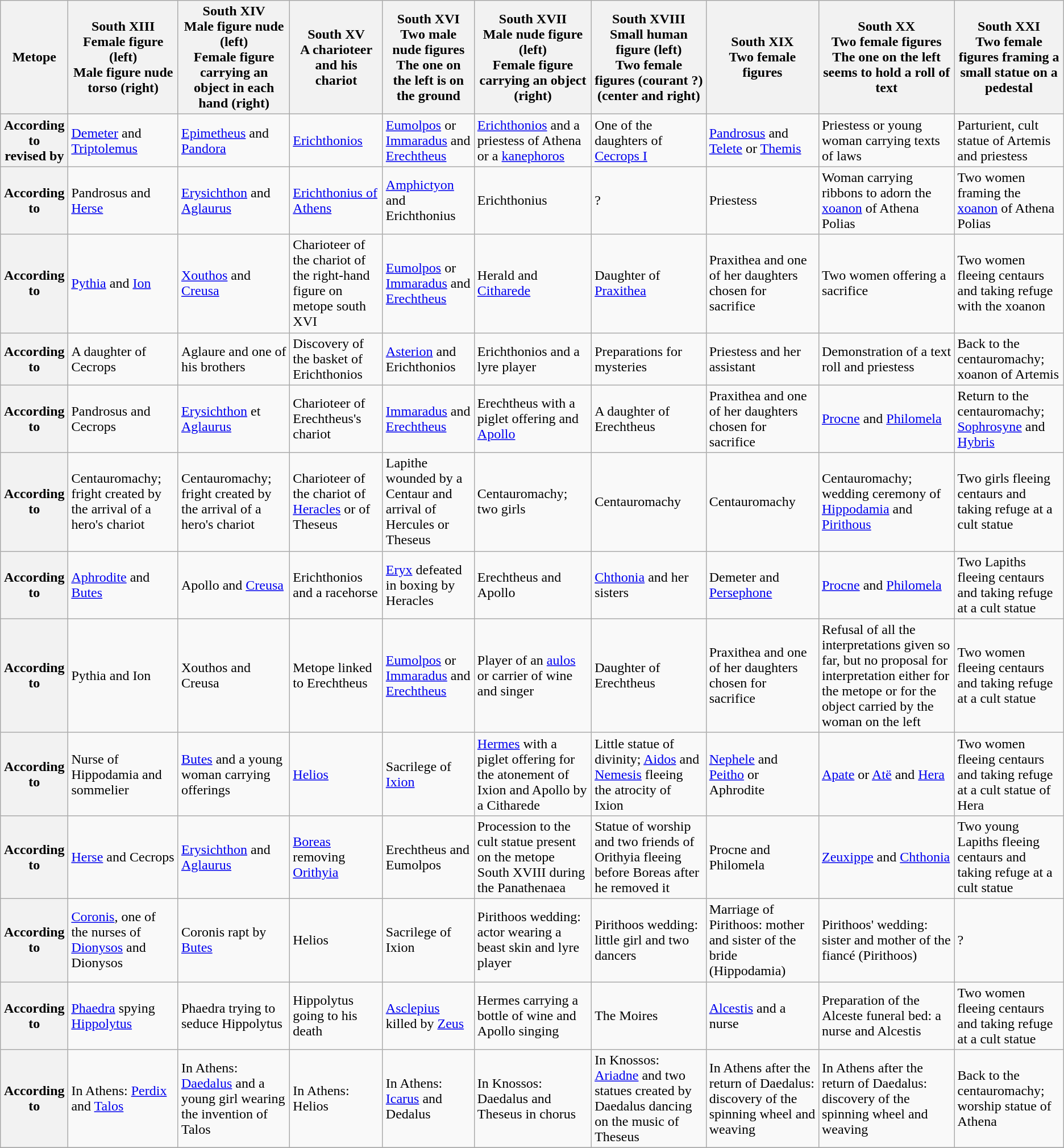<table class="wikitable centre">
<tr>
<th scope="col">Metope</th>
<th scope="col">South XIII<br>Female figure (left)<br>Male figure nude torso (right)</th>
<th scope="col">South XIV<br>Male figure nude (left)<br>Female figure carrying an object in each hand (right)</th>
<th scope="col">South XV<br>A charioteer and his chariot</th>
<th scope="col">South XVI<br>Two male nude figures<br>The one on the left is on the ground</th>
<th scope="col">South XVII<br>Male nude figure (left)<br>Female figure carrying an object (right)</th>
<th scope="col">South XVIII<br>Small human figure (left)<br>Two female figures (courant ?) (center and right)</th>
<th scope="col">South XIX<br>Two female figures</th>
<th scope="col">South XX<br>Two female figures<br>The one on the left seems to hold a roll of text</th>
<th scope="col">South XXI<br>Two female figures framing a small statue on a pedestal</th>
</tr>
<tr>
<th scope="col">According to <br>revised by </th>
<td><a href='#'>Demeter</a> and <a href='#'>Triptolemus</a></td>
<td><a href='#'>Epimetheus</a> and <a href='#'>Pandora</a></td>
<td><a href='#'>Erichthonios</a></td>
<td><a href='#'>Eumolpos</a> or <a href='#'>Immaradus</a> and <a href='#'>Erechtheus</a></td>
<td><a href='#'>Erichthonios</a> and a priestess of Athena or a <a href='#'>kanephoros</a></td>
<td>One of the daughters of <a href='#'>Cecrops I</a></td>
<td><a href='#'>Pandrosus</a> and <a href='#'>Telete</a> or <a href='#'>Themis</a></td>
<td>Priestess or young woman carrying texts of laws</td>
<td>Parturient, cult statue of Artemis and priestess</td>
</tr>
<tr>
<th scope="col">According to </th>
<td>Pandrosus and <a href='#'>Herse</a></td>
<td><a href='#'>Erysichthon</a> and <a href='#'>Aglaurus</a></td>
<td><a href='#'>Erichthonius of Athens</a></td>
<td><a href='#'>Amphictyon</a> and Erichthonius</td>
<td>Erichthonius</td>
<td>?</td>
<td>Priestess</td>
<td>Woman carrying ribbons to adorn the <a href='#'>xoanon</a> of Athena Polias</td>
<td>Two women framing the <a href='#'>xoanon</a> of Athena Polias</td>
</tr>
<tr>
<th scope="col">According to </th>
<td><a href='#'>Pythia</a> and <a href='#'>Ion</a></td>
<td><a href='#'>Xouthos</a> and <a href='#'>Creusa</a></td>
<td>Charioteer of the chariot of the right-hand figure on metope south XVI</td>
<td><a href='#'>Eumolpos</a> or <a href='#'>Immaradus</a> and <a href='#'>Erechtheus</a></td>
<td>Herald and <a href='#'>Citharede</a></td>
<td>Daughter of <a href='#'>Praxithea</a></td>
<td>Praxithea and one of her daughters chosen for sacrifice</td>
<td>Two women offering a sacrifice</td>
<td>Two women fleeing centaurs and taking refuge with the xoanon</td>
</tr>
<tr>
<th scope="col">According to </th>
<td>A daughter of Cecrops</td>
<td>Aglaure and one of his brothers</td>
<td>Discovery of the basket of Erichthonios</td>
<td><a href='#'>Asterion</a> and Erichthonios</td>
<td>Erichthonios and a lyre player</td>
<td>Preparations for mysteries</td>
<td>Priestess and her assistant</td>
<td>Demonstration of a text roll and priestess</td>
<td>Back to the centauromachy; xoanon of Artemis</td>
</tr>
<tr>
<th scope="col">According to </th>
<td>Pandrosus and Cecrops</td>
<td><a href='#'>Erysichthon</a> et <a href='#'>Aglaurus</a></td>
<td>Charioteer of Erechtheus's chariot</td>
<td><a href='#'>Immaradus</a> and <a href='#'>Erechtheus</a></td>
<td>Erechtheus with a piglet offering and <a href='#'>Apollo</a></td>
<td>A daughter of Erechtheus</td>
<td>Praxithea and one of her daughters chosen for sacrifice</td>
<td><a href='#'>Procne</a> and <a href='#'>Philomela</a></td>
<td>Return to the centauromachy; <a href='#'>Sophrosyne</a> and <a href='#'>Hybris</a></td>
</tr>
<tr>
<th scope="col">According to </th>
<td>Centauromachy; fright created by the arrival of a hero's chariot</td>
<td>Centauromachy; fright created by the arrival of a hero's chariot</td>
<td>Charioteer of the chariot of <a href='#'>Heracles</a> or of Theseus</td>
<td>Lapithe wounded by a Centaur and arrival of Hercules or Theseus</td>
<td>Centauromachy; two girls</td>
<td>Centauromachy</td>
<td>Centauromachy</td>
<td>Centauromachy; wedding ceremony of <a href='#'>Hippodamia</a> and <a href='#'>Pirithous</a></td>
<td>Two girls fleeing centaurs and taking refuge at a cult statue</td>
</tr>
<tr>
<th scope="col">According to </th>
<td><a href='#'>Aphrodite</a> and <a href='#'>Butes</a></td>
<td>Apollo and <a href='#'>Creusa</a></td>
<td>Erichthonios and a racehorse</td>
<td><a href='#'>Eryx</a> defeated in boxing by Heracles</td>
<td>Erechtheus and Apollo</td>
<td><a href='#'>Chthonia</a> and her sisters</td>
<td>Demeter and <a href='#'>Persephone</a></td>
<td><a href='#'>Procne</a> and <a href='#'>Philomela</a></td>
<td>Two Lapiths fleeing centaurs and taking refuge at a cult statue</td>
</tr>
<tr>
<th scope="col">According to </th>
<td>Pythia and Ion</td>
<td>Xouthos and Creusa</td>
<td>Metope linked to Erechtheus</td>
<td><a href='#'>Eumolpos</a> or <a href='#'>Immaradus</a> and <a href='#'>Erechtheus</a></td>
<td>Player of an <a href='#'>aulos</a> or carrier of wine and singer</td>
<td>Daughter of Erechtheus</td>
<td>Praxithea and one of her daughters chosen for sacrifice</td>
<td>Refusal of all the interpretations given so far, but no proposal for interpretation either for the metope or for the object carried by the woman on the left</td>
<td>Two women fleeing centaurs and taking refuge at a cult statue</td>
</tr>
<tr>
<th scope="col">According to </th>
<td>Nurse of Hippodamia and sommelier</td>
<td><a href='#'>Butes</a> and a young woman carrying offerings</td>
<td><a href='#'>Helios</a></td>
<td>Sacrilege of <a href='#'>Ixion</a></td>
<td><a href='#'>Hermes</a> with a piglet offering for the atonement of Ixion and Apollo by a Citharede</td>
<td>Little statue of divinity; <a href='#'>Aidos</a> and <a href='#'>Nemesis</a> fleeing the atrocity of Ixion</td>
<td><a href='#'>Nephele</a> and <a href='#'>Peitho</a> or Aphrodite</td>
<td><a href='#'>Apate</a> or <a href='#'>Atë</a> and <a href='#'>Hera</a></td>
<td>Two women fleeing centaurs and taking refuge at a cult statue of Hera</td>
</tr>
<tr>
<th scope="col">According to </th>
<td><a href='#'>Herse</a> and Cecrops</td>
<td><a href='#'>Erysichthon</a> and <a href='#'>Aglaurus</a></td>
<td><a href='#'>Boreas</a> removing <a href='#'>Orithyia</a></td>
<td>Erechtheus and Eumolpos</td>
<td>Procession to the cult statue present on the metope South XVIII during the Panathenaea</td>
<td>Statue of worship and two friends of Orithyia fleeing before Boreas after he removed it</td>
<td>Procne and Philomela</td>
<td><a href='#'>Zeuxippe</a> and <a href='#'>Chthonia</a></td>
<td>Two young Lapiths fleeing centaurs and taking refuge at a cult statue</td>
</tr>
<tr>
<th scope="col">According to </th>
<td><a href='#'>Coronis</a>, one of the nurses of <a href='#'>Dionysos</a> and Dionysos</td>
<td>Coronis rapt by <a href='#'>Butes</a></td>
<td>Helios</td>
<td>Sacrilege of Ixion</td>
<td>Pirithoos wedding: actor wearing a beast skin and lyre player</td>
<td>Pirithoos wedding: little girl and two dancers</td>
<td>Marriage of Pirithoos: mother and sister of the bride (Hippodamia)</td>
<td>Pirithoos' wedding: sister and mother of the fiancé (Pirithoos)</td>
<td>?</td>
</tr>
<tr>
<th scope="col">According to </th>
<td><a href='#'>Phaedra</a> spying <a href='#'>Hippolytus</a></td>
<td>Phaedra trying to seduce Hippolytus</td>
<td>Hippolytus going to his death</td>
<td><a href='#'>Asclepius</a> killed by <a href='#'>Zeus</a></td>
<td>Hermes carrying a bottle of wine and Apollo singing</td>
<td>The Moires</td>
<td><a href='#'>Alcestis</a> and a nurse</td>
<td>Preparation of the Alceste funeral bed: a nurse and Alcestis</td>
<td>Two women fleeing centaurs and taking refuge at a cult statue</td>
</tr>
<tr>
<th scope="col">According to </th>
<td>In Athens: <a href='#'>Perdix</a> and <a href='#'>Talos</a></td>
<td>In Athens: <a href='#'>Daedalus</a> and a young girl wearing the invention of Talos</td>
<td>In Athens: Helios</td>
<td>In Athens: <a href='#'>Icarus</a> and Dedalus</td>
<td>In Knossos: Daedalus and Theseus in chorus</td>
<td>In Knossos: <a href='#'>Ariadne</a> and two statues created by Daedalus dancing on the music of Theseus</td>
<td>In Athens after the return of Daedalus: discovery of the spinning wheel and weaving</td>
<td>In Athens after the return of Daedalus: discovery of the spinning wheel and weaving</td>
<td>Back to the centauromachy; worship statue of Athena</td>
</tr>
<tr>
</tr>
</table>
